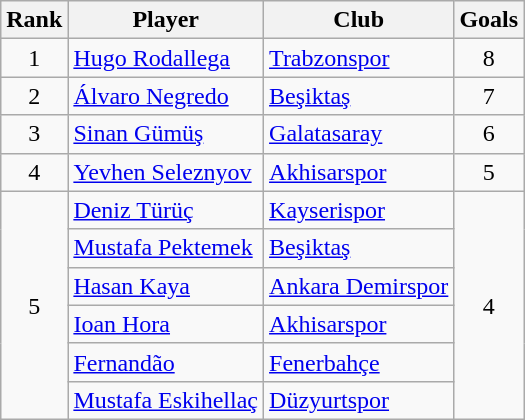<table class="wikitable sortable" style="text-align:center">
<tr>
<th>Rank</th>
<th>Player</th>
<th>Club</th>
<th>Goals</th>
</tr>
<tr>
<td rowspan="1">1</td>
<td align="left"> <a href='#'>Hugo Rodallega</a></td>
<td align="left"><a href='#'>Trabzonspor</a></td>
<td rowspan="1">8</td>
</tr>
<tr>
<td rowspan="1">2</td>
<td align="left"> <a href='#'>Álvaro Negredo</a></td>
<td align="left"><a href='#'>Beşiktaş</a></td>
<td rowspan="1">7</td>
</tr>
<tr>
<td rowspan="1">3</td>
<td align="left"> <a href='#'>Sinan Gümüş</a></td>
<td align="left"><a href='#'>Galatasaray</a></td>
<td rowspan="1">6</td>
</tr>
<tr>
<td>4</td>
<td align="left"> <a href='#'>Yevhen Seleznyov</a></td>
<td align="left"><a href='#'>Akhisarspor</a></td>
<td>5</td>
</tr>
<tr>
<td rowspan="6">5</td>
<td align="left"> <a href='#'>Deniz Türüç</a></td>
<td align="left"><a href='#'>Kayserispor</a></td>
<td rowspan="6">4</td>
</tr>
<tr>
<td align="left"> <a href='#'>Mustafa Pektemek</a></td>
<td align="left"><a href='#'>Beşiktaş</a></td>
</tr>
<tr>
<td align="left"> <a href='#'>Hasan Kaya</a></td>
<td align="left"><a href='#'>Ankara Demirspor</a></td>
</tr>
<tr>
<td align="left"> <a href='#'>Ioan Hora</a></td>
<td align="left"><a href='#'>Akhisarspor</a></td>
</tr>
<tr>
<td align="left"> <a href='#'>Fernandão</a></td>
<td align="left"><a href='#'>Fenerbahçe</a></td>
</tr>
<tr>
<td align="left"> <a href='#'>Mustafa Eskihellaç</a></td>
<td align="left"><a href='#'>Düzyurtspor</a></td>
</tr>
</table>
